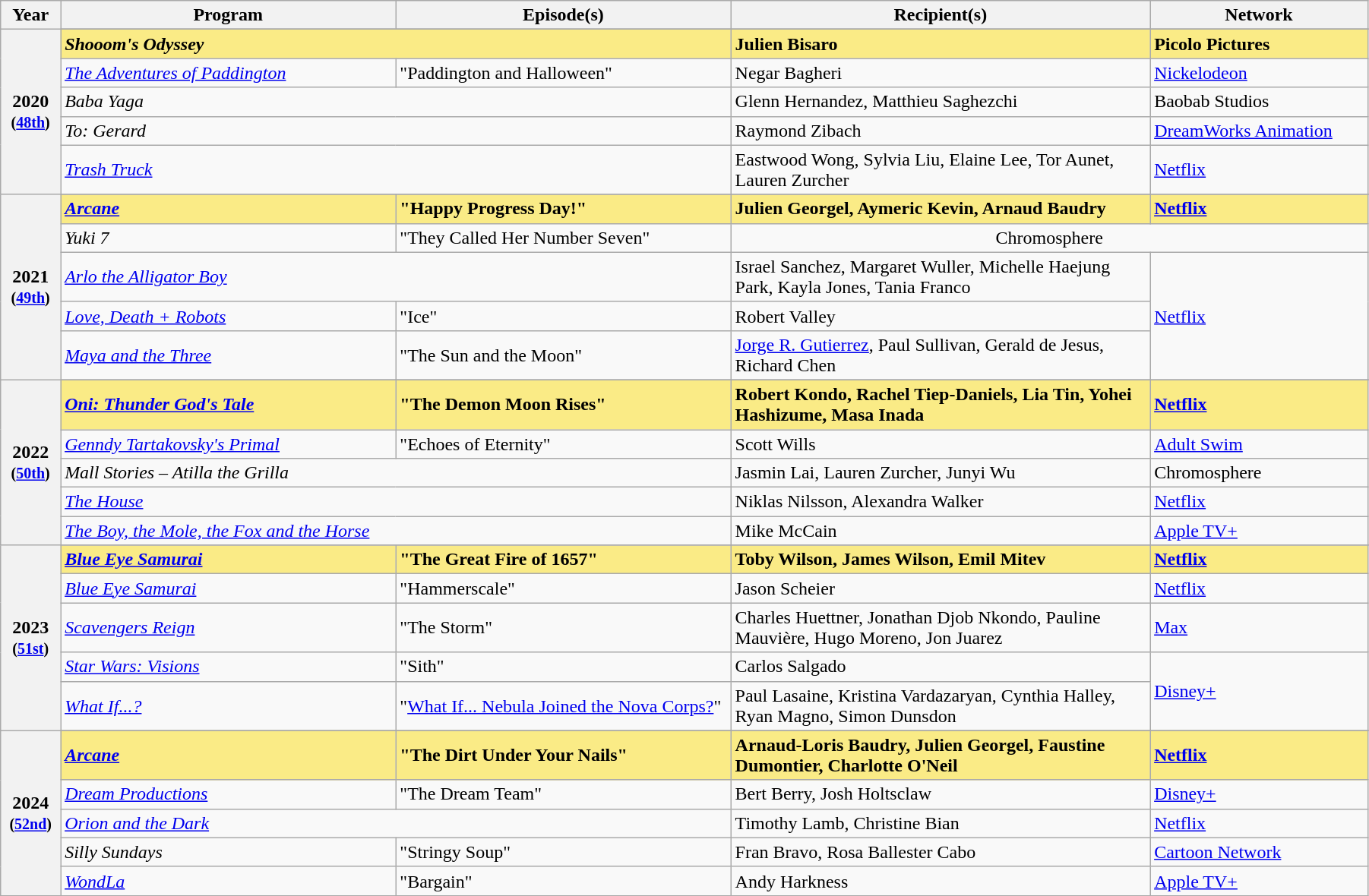<table class="wikitable" style="width:95%;">
<tr>
<th style="width:3%;">Year</th>
<th style="width:20%;">Program</th>
<th style="width:20%;">Episode(s)</th>
<th style="width:25%;">Recipient(s)</th>
<th style="width:13%;">Network</th>
</tr>
<tr>
<th rowspan="6" style="text-align:center;">2020 <br><small>(<a href='#'>48th</a>)</small><br></th>
</tr>
<tr style="background:#FAEB86;">
<td colspan="2"><strong><em>Shooom's Odyssey</em></strong></td>
<td><strong>Julien Bisaro</strong></td>
<td><strong>Picolo Pictures</strong></td>
</tr>
<tr>
<td><em><a href='#'>The Adventures of Paddington</a></em></td>
<td>"Paddington and Halloween"</td>
<td>Negar Bagheri</td>
<td><a href='#'>Nickelodeon</a></td>
</tr>
<tr>
<td colspan="2"><em>Baba Yaga</em></td>
<td>Glenn Hernandez, Matthieu Saghezchi</td>
<td>Baobab Studios</td>
</tr>
<tr>
<td colspan="2"><em>To: Gerard</em></td>
<td>Raymond Zibach</td>
<td><a href='#'>DreamWorks Animation</a></td>
</tr>
<tr>
<td colspan="2"><em><a href='#'>Trash Truck</a></em></td>
<td>Eastwood Wong, Sylvia Liu, Elaine Lee, Tor Aunet, Lauren Zurcher</td>
<td><a href='#'>Netflix</a></td>
</tr>
<tr>
<th rowspan="6" style="text-align:center;">2021 <br><small>(<a href='#'>49th</a>)</small><br></th>
</tr>
<tr style="background:#FAEB86;">
<td><strong><em><a href='#'>Arcane</a></em></strong></td>
<td><strong>"Happy Progress Day!"</strong></td>
<td><strong>Julien Georgel, Aymeric Kevin, Arnaud Baudry</strong></td>
<td><strong><a href='#'>Netflix</a></strong></td>
</tr>
<tr>
<td><em>Yuki 7</em></td>
<td>"They Called Her Number Seven"</td>
<td colspan="2" style="text-align:center;">Chromosphere</td>
</tr>
<tr>
<td colspan="2"><em><a href='#'>Arlo the Alligator Boy</a></em></td>
<td>Israel Sanchez, Margaret Wuller, Michelle Haejung Park, Kayla Jones, Tania Franco</td>
<td rowspan="3"><a href='#'>Netflix</a></td>
</tr>
<tr>
<td><em><a href='#'>Love, Death + Robots</a></em></td>
<td>"Ice"</td>
<td>Robert Valley</td>
</tr>
<tr>
<td><em><a href='#'>Maya and the Three</a></em></td>
<td>"The Sun and the Moon"</td>
<td><a href='#'>Jorge R. Gutierrez</a>, Paul Sullivan, Gerald de Jesus, Richard Chen</td>
</tr>
<tr>
<th rowspan="6" style="text-align:center;">2022 <br><small>(<a href='#'>50th</a>)</small><br></th>
</tr>
<tr style="background:#FAEB86;">
<td><strong><em><a href='#'>Oni: Thunder God's Tale</a></em></strong></td>
<td><strong>"The Demon Moon Rises"</strong></td>
<td><strong>Robert Kondo, Rachel Tiep-Daniels, Lia Tin, Yohei Hashizume, Masa Inada</strong></td>
<td><strong><a href='#'>Netflix</a></strong></td>
</tr>
<tr>
<td><em><a href='#'>Genndy Tartakovsky's Primal</a></em></td>
<td>"Echoes of Eternity"</td>
<td>Scott Wills</td>
<td><a href='#'>Adult Swim</a></td>
</tr>
<tr>
<td colspan="2"><em>Mall Stories – Atilla the Grilla</em></td>
<td>Jasmin Lai, Lauren Zurcher, Junyi Wu</td>
<td>Chromosphere</td>
</tr>
<tr>
<td colspan="2"><em><a href='#'>The House</a></em></td>
<td>Niklas Nilsson, Alexandra Walker</td>
<td><a href='#'>Netflix</a></td>
</tr>
<tr>
<td colspan="2"><em><a href='#'>The Boy, the Mole, the Fox and the Horse</a></em></td>
<td>Mike McCain</td>
<td><a href='#'>Apple TV+</a></td>
</tr>
<tr>
<th rowspan="6" style="text-align:center;">2023 <br><small>(<a href='#'>51st</a>)</small><br></th>
</tr>
<tr style="background:#FAEB86;">
<td><strong><em><a href='#'>Blue Eye Samurai</a></em></strong></td>
<td><strong>"The Great Fire of 1657"</strong></td>
<td><strong>Toby Wilson, James Wilson, Emil Mitev</strong></td>
<td><strong><a href='#'>Netflix</a></strong></td>
</tr>
<tr>
<td><em><a href='#'>Blue Eye Samurai</a></em></td>
<td>"Hammerscale"</td>
<td>Jason Scheier</td>
<td><a href='#'>Netflix</a></td>
</tr>
<tr>
<td><em><a href='#'>Scavengers Reign</a></em></td>
<td>"The Storm"</td>
<td>Charles Huettner, Jonathan Djob Nkondo, Pauline Mauvière, Hugo Moreno, Jon Juarez</td>
<td><a href='#'>Max</a></td>
</tr>
<tr>
<td><em><a href='#'>Star Wars: Visions</a></em></td>
<td>"Sith"</td>
<td>Carlos Salgado</td>
<td rowspan="2"><a href='#'>Disney+</a></td>
</tr>
<tr>
<td><em><a href='#'>What If...?</a></em></td>
<td>"<a href='#'>What If... Nebula Joined the Nova Corps?</a>"</td>
<td>Paul Lasaine, Kristina Vardazaryan, Cynthia Halley, Ryan Magno, Simon Dunsdon</td>
</tr>
<tr>
<th rowspan="6" style="text-align:center;">2024 <br><small>(<a href='#'>52nd</a>)</small><br></th>
</tr>
<tr style="background:#FAEB86;">
<td><strong><em><a href='#'>Arcane</a></em></strong></td>
<td><strong>"The Dirt Under Your Nails"</strong></td>
<td><strong>Arnaud-Loris Baudry, Julien Georgel, Faustine Dumontier, Charlotte O'Neil</strong></td>
<td><strong><a href='#'>Netflix</a></strong></td>
</tr>
<tr>
<td><em><a href='#'>Dream Productions</a></em></td>
<td>"The Dream Team"</td>
<td>Bert Berry, Josh Holtsclaw</td>
<td><a href='#'>Disney+</a></td>
</tr>
<tr>
<td colspan="2"><em><a href='#'>Orion and the Dark</a></em></td>
<td>Timothy Lamb, Christine Bian</td>
<td><a href='#'>Netflix</a></td>
</tr>
<tr>
<td><em>Silly Sundays</em></td>
<td>"Stringy Soup"</td>
<td>Fran Bravo, Rosa Ballester Cabo</td>
<td><a href='#'>Cartoon Network</a></td>
</tr>
<tr>
<td><em><a href='#'>WondLa</a></em></td>
<td>"Bargain"</td>
<td>Andy Harkness</td>
<td><a href='#'>Apple TV+</a></td>
</tr>
</table>
